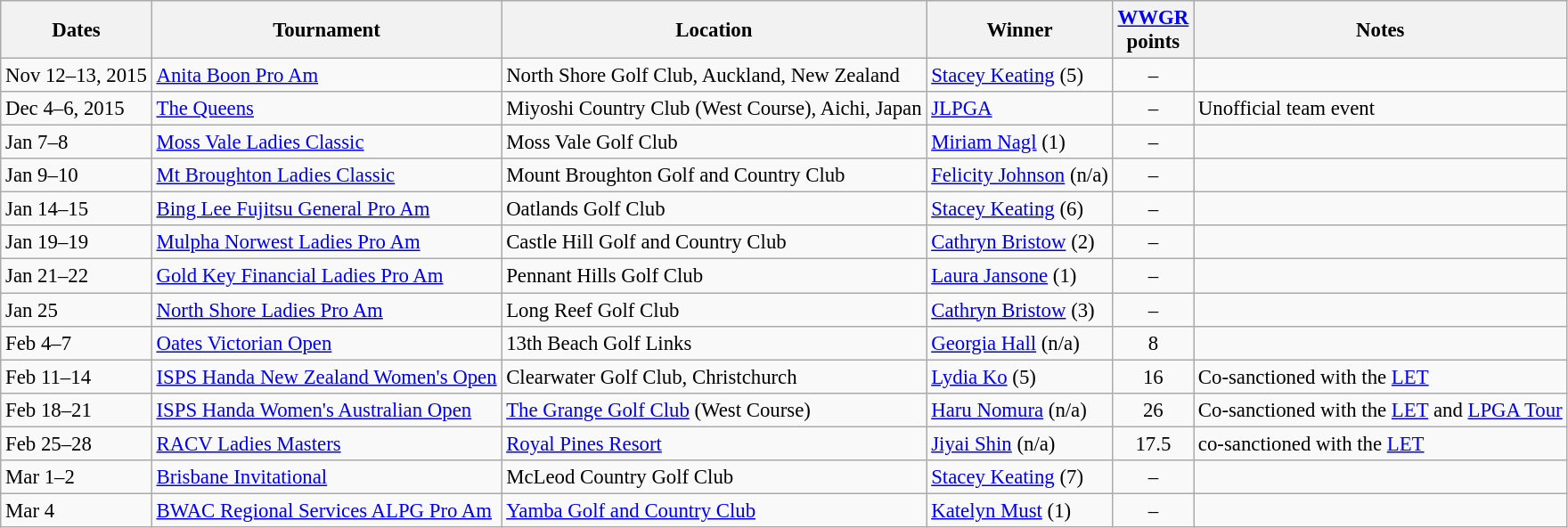<table class="wikitable sortable" style="font-size:95%">
<tr>
<th>Dates</th>
<th>Tournament</th>
<th>Location</th>
<th>Winner</th>
<th><a href='#'>WWGR</a><br>points</th>
<th>Notes</th>
</tr>
<tr>
<td>Nov 12–13, 2015</td>
<td><a href='#'>Anita Boon Pro Am</a></td>
<td>North Shore Golf Club, Auckland, New Zealand</td>
<td> <a href='#'>Stacey Keating</a> (5)</td>
<td align=center>–</td>
<td></td>
</tr>
<tr>
<td>Dec 4–6, 2015</td>
<td><a href='#'>The Queens</a></td>
<td>Miyoshi Country Club (West Course), Aichi, Japan</td>
<td><a href='#'>JLPGA</a></td>
<td align=center>–</td>
<td>Unofficial team event</td>
</tr>
<tr>
<td>Jan 7–8</td>
<td><a href='#'>Moss Vale Ladies Classic</a></td>
<td>Moss Vale Golf Club</td>
<td> <a href='#'>Miriam Nagl</a> (1)</td>
<td align=center>–</td>
<td></td>
</tr>
<tr>
<td>Jan 9–10</td>
<td><a href='#'>Mt Broughton Ladies Classic</a></td>
<td>Mount Broughton Golf and Country Club</td>
<td> <a href='#'>Felicity Johnson</a> (n/a)</td>
<td align=center>–</td>
<td></td>
</tr>
<tr>
<td>Jan 14–15</td>
<td><a href='#'>Bing Lee Fujitsu General Pro Am</a></td>
<td>Oatlands Golf Club</td>
<td> <a href='#'>Stacey Keating</a> (6)</td>
<td align=center>–</td>
<td></td>
</tr>
<tr>
<td>Jan 19–19</td>
<td><a href='#'>Mulpha Norwest Ladies Pro Am</a></td>
<td>Castle Hill Golf and Country Club</td>
<td> <a href='#'>Cathryn Bristow</a> (2)</td>
<td align=center>–</td>
<td></td>
</tr>
<tr>
<td>Jan 21–22</td>
<td><a href='#'>Gold Key Financial Ladies Pro Am</a></td>
<td>Pennant Hills Golf Club</td>
<td> <a href='#'>Laura Jansone</a> (1)</td>
<td align=center>–</td>
<td></td>
</tr>
<tr>
<td>Jan 25</td>
<td><a href='#'>North Shore Ladies Pro Am</a></td>
<td>Long Reef Golf Club</td>
<td> <a href='#'>Cathryn Bristow</a> (3)</td>
<td align=center>–</td>
<td></td>
</tr>
<tr>
<td>Feb 4–7</td>
<td><a href='#'>Oates Victorian Open</a></td>
<td>13th Beach Golf Links</td>
<td> <a href='#'>Georgia Hall</a> (n/a)</td>
<td align=center>8</td>
<td></td>
</tr>
<tr>
<td>Feb 11–14</td>
<td><a href='#'>ISPS Handa New Zealand Women's Open</a></td>
<td>Clearwater Golf Club, Christchurch</td>
<td> <a href='#'>Lydia Ko</a> (5)</td>
<td align=center>16</td>
<td>Co-sanctioned with the <a href='#'>LET</a></td>
</tr>
<tr>
<td>Feb 18–21</td>
<td><a href='#'>ISPS Handa Women's Australian Open</a></td>
<td><a href='#'>The Grange Golf Club</a> (West Course)</td>
<td> <a href='#'>Haru Nomura</a> (n/a)</td>
<td align=center>26</td>
<td>Co-sanctioned with the <a href='#'>LET</a> and <a href='#'>LPGA Tour</a></td>
</tr>
<tr>
<td>Feb 25–28</td>
<td><a href='#'>RACV Ladies Masters</a></td>
<td><a href='#'>Royal Pines Resort</a></td>
<td> <a href='#'>Jiyai Shin</a> (n/a)</td>
<td align=center>17.5</td>
<td>co-sanctioned with the <a href='#'>LET</a></td>
</tr>
<tr>
<td>Mar 1–2</td>
<td><a href='#'>Brisbane Invitational</a></td>
<td>McLeod Country Golf Club</td>
<td> <a href='#'>Stacey Keating</a> (7)</td>
<td align=center>–</td>
<td></td>
</tr>
<tr>
<td>Mar 4</td>
<td><a href='#'>BWAC Regional Services ALPG Pro Am</a></td>
<td><a href='#'>Yamba Golf and Country Club</a></td>
<td> <a href='#'>Katelyn Must</a> (1)</td>
<td align=center>–</td>
<td></td>
</tr>
</table>
